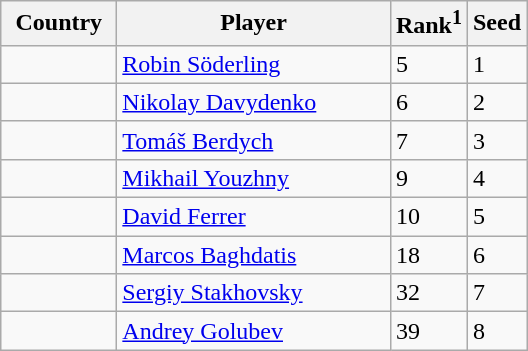<table class="sortable wikitable">
<tr>
<th width="70">Country</th>
<th width="175">Player</th>
<th>Rank<sup>1</sup></th>
<th>Seed</th>
</tr>
<tr>
<td></td>
<td><a href='#'>Robin Söderling</a></td>
<td>5</td>
<td>1</td>
</tr>
<tr>
<td></td>
<td><a href='#'>Nikolay Davydenko</a></td>
<td>6</td>
<td>2</td>
</tr>
<tr>
<td></td>
<td><a href='#'>Tomáš Berdych</a></td>
<td>7</td>
<td>3</td>
</tr>
<tr>
<td></td>
<td><a href='#'>Mikhail Youzhny</a></td>
<td>9</td>
<td>4</td>
</tr>
<tr>
<td></td>
<td><a href='#'>David Ferrer</a></td>
<td>10</td>
<td>5</td>
</tr>
<tr>
<td></td>
<td><a href='#'>Marcos Baghdatis</a></td>
<td>18</td>
<td>6</td>
</tr>
<tr>
<td></td>
<td><a href='#'>Sergiy Stakhovsky</a></td>
<td>32</td>
<td>7</td>
</tr>
<tr>
<td></td>
<td><a href='#'>Andrey Golubev</a></td>
<td>39</td>
<td>8</td>
</tr>
</table>
